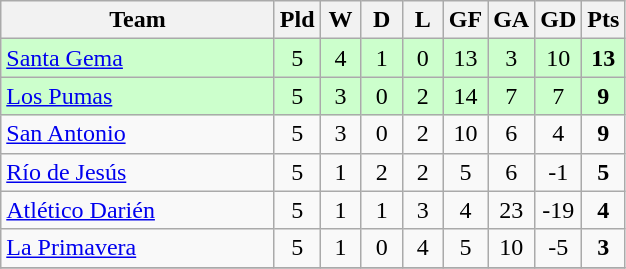<table class="wikitable" style="text-align: center">
<tr>
<th width="175">Team</th>
<th width="20">Pld</th>
<th width="20">W</th>
<th width="20">D</th>
<th width="20">L</th>
<th width="20">GF</th>
<th width="20">GA</th>
<th width="20">GD</th>
<th width="20">Pts</th>
</tr>
<tr bgcolor=#CCFFCC>
<td align=left><a href='#'>Santa Gema</a></td>
<td>5</td>
<td>4</td>
<td>1</td>
<td>0</td>
<td>13</td>
<td>3</td>
<td>10</td>
<td><strong>13</strong></td>
</tr>
<tr bgcolor=#CCFFCC>
<td align=left><a href='#'>Los Pumas</a></td>
<td>5</td>
<td>3</td>
<td>0</td>
<td>2</td>
<td>14</td>
<td>7</td>
<td>7</td>
<td><strong>9</strong></td>
</tr>
<tr>
<td align=left><a href='#'>San Antonio</a></td>
<td>5</td>
<td>3</td>
<td>0</td>
<td>2</td>
<td>10</td>
<td>6</td>
<td>4</td>
<td><strong>9</strong></td>
</tr>
<tr>
<td align=left><a href='#'>Río de Jesús</a></td>
<td>5</td>
<td>1</td>
<td>2</td>
<td>2</td>
<td>5</td>
<td>6</td>
<td>-1</td>
<td><strong>5</strong></td>
</tr>
<tr>
<td align=left><a href='#'>Atlético Darién</a></td>
<td>5</td>
<td>1</td>
<td>1</td>
<td>3</td>
<td>4</td>
<td>23</td>
<td>-19</td>
<td><strong>4</strong></td>
</tr>
<tr>
<td align=left><a href='#'>La Primavera</a></td>
<td>5</td>
<td>1</td>
<td>0</td>
<td>4</td>
<td>5</td>
<td>10</td>
<td>-5</td>
<td><strong>3</strong></td>
</tr>
<tr>
</tr>
</table>
